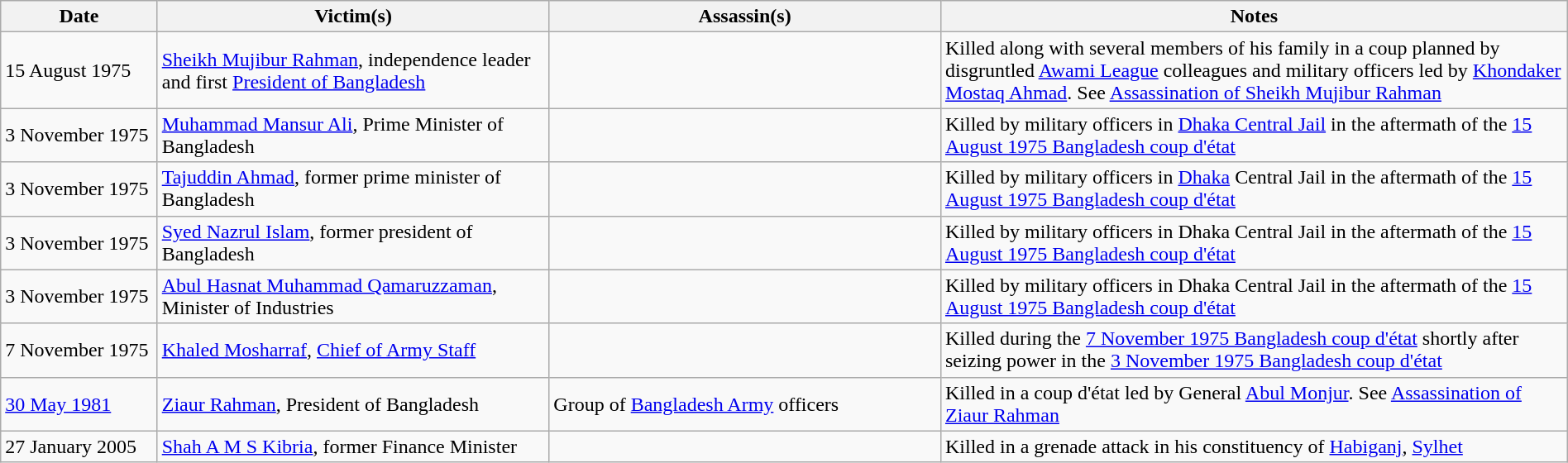<table class="wikitable"  style="width:100%">
<tr>
<th style="width:10%">Date</th>
<th style="width:25%">Victim(s)</th>
<th style="width:25%">Assassin(s)</th>
<th style="width:40%">Notes</th>
</tr>
<tr>
<td>15 August 1975</td>
<td><a href='#'>Sheikh Mujibur Rahman</a>, independence leader and first <a href='#'>President of Bangladesh</a></td>
<td></td>
<td>Killed along with several members of his family in a coup planned by disgruntled <a href='#'>Awami League</a> colleagues and military officers led by <a href='#'>Khondaker Mostaq Ahmad</a>. See <a href='#'>Assassination of Sheikh Mujibur Rahman</a></td>
</tr>
<tr>
<td>3 November 1975</td>
<td><a href='#'>Muhammad Mansur Ali</a>, Prime Minister of Bangladesh</td>
<td></td>
<td>Killed by military officers in <a href='#'>Dhaka Central Jail</a> in the aftermath of the <a href='#'>15 August 1975 Bangladesh coup d'état</a></td>
</tr>
<tr>
<td>3 November 1975</td>
<td><a href='#'>Tajuddin Ahmad</a>, former prime minister of Bangladesh</td>
<td></td>
<td>Killed by military officers in <a href='#'>Dhaka</a> Central Jail in the aftermath of the <a href='#'>15 August 1975 Bangladesh coup d'état</a></td>
</tr>
<tr>
<td>3 November 1975</td>
<td><a href='#'>Syed Nazrul Islam</a>, former president of Bangladesh</td>
<td></td>
<td>Killed by military officers in Dhaka Central Jail in the aftermath of the <a href='#'>15 August 1975 Bangladesh coup d'état</a></td>
</tr>
<tr>
<td>3 November 1975</td>
<td><a href='#'>Abul Hasnat Muhammad Qamaruzzaman</a>, Minister of Industries</td>
<td></td>
<td>Killed by military officers in Dhaka Central Jail in the aftermath of the <a href='#'>15 August 1975 Bangladesh coup d'état</a></td>
</tr>
<tr>
<td>7 November 1975</td>
<td><a href='#'>Khaled Mosharraf</a>, <a href='#'>Chief of Army Staff</a></td>
<td></td>
<td>Killed during the <a href='#'>7 November 1975 Bangladesh coup d'état</a> shortly after seizing power in the <a href='#'>3 November 1975 Bangladesh coup d'état</a></td>
</tr>
<tr>
<td><a href='#'>30 May 1981</a></td>
<td><a href='#'>Ziaur Rahman</a>, President of Bangladesh</td>
<td>Group of <a href='#'>Bangladesh Army</a> officers</td>
<td>Killed in a coup d'état led by General <a href='#'>Abul Monjur</a>. See <a href='#'>Assassination of Ziaur Rahman</a></td>
</tr>
<tr>
<td>27 January 2005</td>
<td><a href='#'>Shah A M S Kibria</a>, former Finance Minister</td>
<td></td>
<td>Killed in a grenade attack in his constituency of <a href='#'>Habiganj</a>, <a href='#'>Sylhet</a></td>
</tr>
</table>
